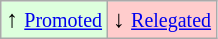<table class="wikitable" align="center">
<tr>
<td bgcolor="#ddffdd">↑ <small><a href='#'>Promoted</a></small></td>
<td bgcolor="#ffcccc">↓ <small><a href='#'>Relegated</a></small></td>
</tr>
</table>
